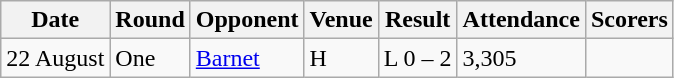<table class="wikitable">
<tr>
<th>Date</th>
<th>Round</th>
<th>Opponent</th>
<th>Venue</th>
<th>Result</th>
<th>Attendance</th>
<th>Scorers</th>
</tr>
<tr>
<td>22 August</td>
<td>One</td>
<td><a href='#'>Barnet</a></td>
<td>H</td>
<td>L 0 – 2</td>
<td>3,305</td>
<td></td>
</tr>
</table>
